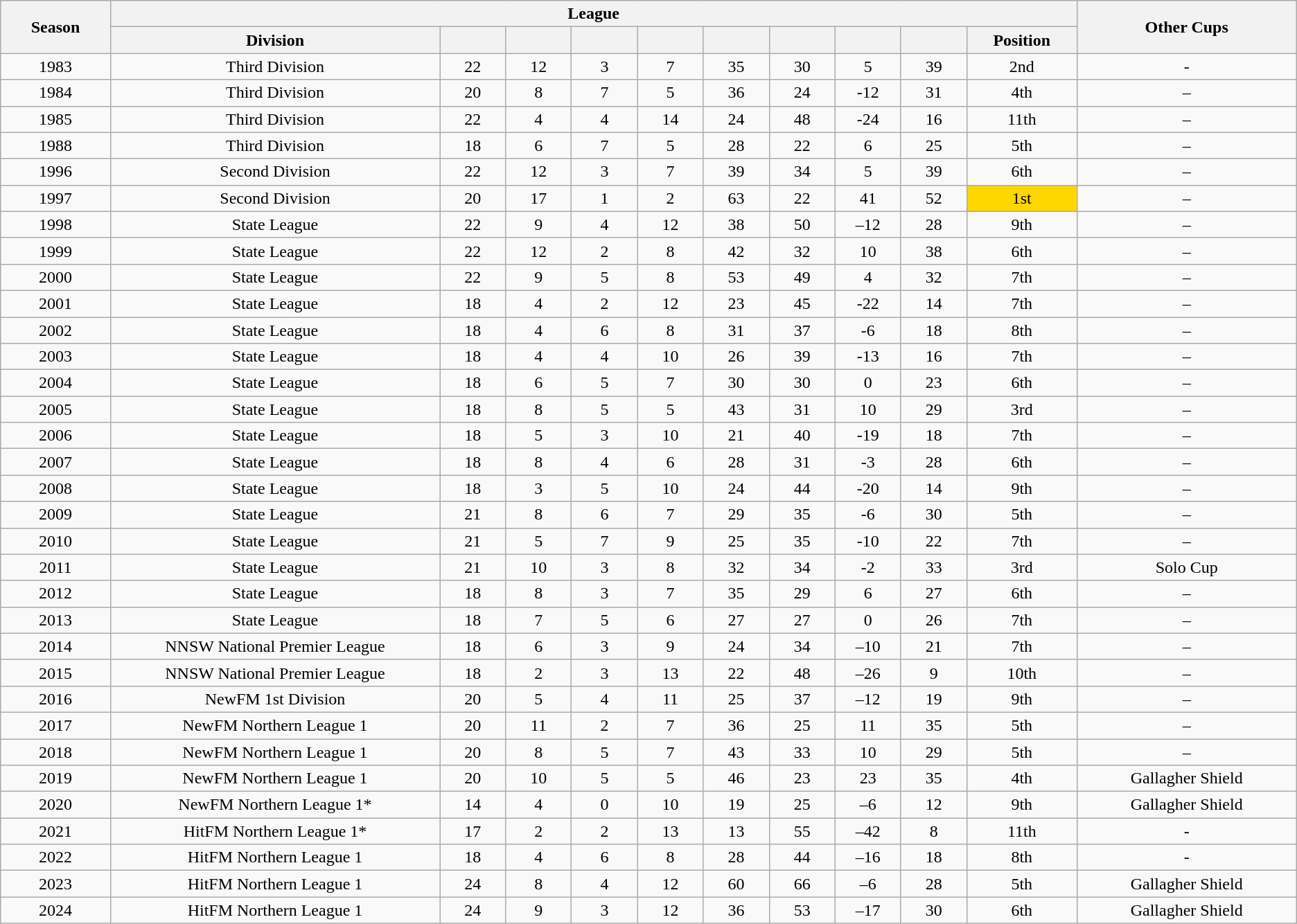<table class="wikitable" style="text-align:center">
<tr>
<th rowspan=2 width=5%>Season</th>
<th colspan=10>League</th>
<th rowspan=2 width=10%>Other Cups</th>
</tr>
<tr>
<th width=15%>Division</th>
<th width=3%></th>
<th width=3%></th>
<th width=3%></th>
<th width=3%></th>
<th width=3%></th>
<th width=3%></th>
<th width=3%></th>
<th width=3%></th>
<th width=5%>Position</th>
</tr>
<tr>
<td>1983</td>
<td>Third Division</td>
<td>22</td>
<td>12</td>
<td>3</td>
<td>7</td>
<td>35</td>
<td>30</td>
<td>5</td>
<td>39</td>
<td>2nd</td>
<td>-</td>
</tr>
<tr>
<td>1984</td>
<td>Third Division</td>
<td>20</td>
<td>8</td>
<td>7</td>
<td>5</td>
<td>36</td>
<td>24</td>
<td>-12</td>
<td>31</td>
<td>4th</td>
<td>–</td>
</tr>
<tr>
<td>1985</td>
<td>Third Division</td>
<td>22</td>
<td>4</td>
<td>4</td>
<td>14</td>
<td>24</td>
<td>48</td>
<td>-24</td>
<td>16</td>
<td>11th</td>
<td>–</td>
</tr>
<tr>
<td>1988</td>
<td>Third Division</td>
<td>18</td>
<td>6</td>
<td>7</td>
<td>5</td>
<td>28</td>
<td>22</td>
<td>6</td>
<td>25</td>
<td>5th</td>
<td>–</td>
</tr>
<tr>
<td>1996</td>
<td>Second Division</td>
<td>22</td>
<td>12</td>
<td>3</td>
<td>7</td>
<td>39</td>
<td>34</td>
<td>5</td>
<td>39</td>
<td>6th</td>
<td>–</td>
</tr>
<tr>
<td>1997</td>
<td>Second Division</td>
<td>20</td>
<td>17</td>
<td 1>1</td>
<td>2</td>
<td>63</td>
<td>22</td>
<td>41</td>
<td>52</td>
<td bgcolor=gold>1st</td>
<td>–</td>
</tr>
<tr>
<td>1998</td>
<td>State League</td>
<td>22</td>
<td>9</td>
<td>4</td>
<td>12</td>
<td>38</td>
<td>50</td>
<td>–12</td>
<td>28</td>
<td>9th</td>
<td>–</td>
</tr>
<tr>
<td>1999</td>
<td>State League</td>
<td>22</td>
<td>12</td>
<td>2</td>
<td>8</td>
<td>42</td>
<td>32</td>
<td>10</td>
<td>38</td>
<td>6th</td>
<td>–</td>
</tr>
<tr>
<td>2000</td>
<td>State League</td>
<td>22</td>
<td>9</td>
<td>5</td>
<td>8</td>
<td>53</td>
<td>49</td>
<td>4</td>
<td>32</td>
<td>7th</td>
<td>–</td>
</tr>
<tr>
<td>2001</td>
<td>State League</td>
<td>18</td>
<td>4</td>
<td>2</td>
<td>12</td>
<td>23</td>
<td>45</td>
<td>-22</td>
<td>14</td>
<td>7th</td>
<td>–</td>
</tr>
<tr>
<td>2002</td>
<td>State League</td>
<td>18</td>
<td>4</td>
<td>6</td>
<td>8</td>
<td>31</td>
<td>37</td>
<td>-6</td>
<td>18</td>
<td>8th</td>
<td>–</td>
</tr>
<tr>
<td>2003</td>
<td>State League</td>
<td>18</td>
<td>4</td>
<td>4</td>
<td>10</td>
<td>26</td>
<td>39</td>
<td>-13</td>
<td>16</td>
<td>7th</td>
<td>–</td>
</tr>
<tr>
<td>2004</td>
<td>State League</td>
<td>18</td>
<td>6</td>
<td>5</td>
<td>7</td>
<td>30</td>
<td>30</td>
<td>0</td>
<td>23</td>
<td>6th</td>
<td>–</td>
</tr>
<tr>
<td>2005</td>
<td>State League</td>
<td>18</td>
<td>8</td>
<td>5</td>
<td>5</td>
<td>43</td>
<td>31</td>
<td>10</td>
<td>29</td>
<td>3rd</td>
<td>–</td>
</tr>
<tr>
<td>2006</td>
<td>State League</td>
<td>18</td>
<td>5</td>
<td>3</td>
<td>10</td>
<td>21</td>
<td>40</td>
<td>-19</td>
<td>18</td>
<td>7th</td>
<td>–</td>
</tr>
<tr>
<td>2007</td>
<td>State League</td>
<td>18</td>
<td>8</td>
<td>4</td>
<td>6</td>
<td>28</td>
<td>31</td>
<td>-3</td>
<td>28</td>
<td>6th</td>
<td>–</td>
</tr>
<tr>
<td>2008</td>
<td>State League</td>
<td>18</td>
<td>3</td>
<td>5</td>
<td>10</td>
<td>24</td>
<td>44</td>
<td>-20</td>
<td>14</td>
<td>9th</td>
<td>–</td>
</tr>
<tr>
<td>2009</td>
<td>State League</td>
<td>21</td>
<td>8</td>
<td>6</td>
<td>7</td>
<td>29</td>
<td>35</td>
<td>-6</td>
<td>30</td>
<td>5th</td>
<td>–</td>
</tr>
<tr>
<td>2010</td>
<td>State League</td>
<td>21</td>
<td>5</td>
<td>7</td>
<td>9</td>
<td>25</td>
<td>35</td>
<td>-10</td>
<td>22</td>
<td>7th</td>
<td>–</td>
</tr>
<tr>
<td>2011</td>
<td>State League</td>
<td>21</td>
<td>10</td>
<td>3</td>
<td>8</td>
<td>32</td>
<td>34</td>
<td>-2</td>
<td>33</td>
<td>3rd</td>
<td>Solo Cup</td>
</tr>
<tr>
<td>2012</td>
<td>State League</td>
<td>18</td>
<td>8</td>
<td>3</td>
<td>7</td>
<td>35</td>
<td>29</td>
<td>6</td>
<td>27</td>
<td>6th</td>
<td>–</td>
</tr>
<tr>
<td>2013</td>
<td>State League</td>
<td>18</td>
<td>7</td>
<td>5</td>
<td>6</td>
<td>27</td>
<td>27</td>
<td>0</td>
<td>26</td>
<td>7th</td>
<td>–</td>
</tr>
<tr>
<td>2014</td>
<td>NNSW National Premier League</td>
<td>18</td>
<td>6</td>
<td>3</td>
<td>9</td>
<td>24</td>
<td>34</td>
<td>–10</td>
<td>21</td>
<td>7th</td>
<td>–</td>
</tr>
<tr>
<td>2015</td>
<td>NNSW National Premier League</td>
<td>18</td>
<td>2</td>
<td>3</td>
<td>13</td>
<td>22</td>
<td>48</td>
<td>–26</td>
<td>9</td>
<td>10th</td>
<td>–</td>
</tr>
<tr>
<td>2016</td>
<td>NewFM 1st Division</td>
<td>20</td>
<td>5</td>
<td>4</td>
<td>11</td>
<td>25</td>
<td>37</td>
<td>–12</td>
<td>19</td>
<td>9th</td>
<td>–</td>
</tr>
<tr>
<td>2017</td>
<td>NewFM Northern League 1</td>
<td>20</td>
<td>11</td>
<td>2</td>
<td>7</td>
<td>36</td>
<td>25</td>
<td>11</td>
<td>35</td>
<td>5th</td>
<td>–</td>
</tr>
<tr>
<td>2018</td>
<td>NewFM Northern League 1</td>
<td>20</td>
<td>8</td>
<td>5</td>
<td>7</td>
<td>43</td>
<td>33</td>
<td>10</td>
<td>29</td>
<td>5th</td>
<td>–</td>
</tr>
<tr>
<td>2019</td>
<td>NewFM Northern League 1</td>
<td>20</td>
<td>10</td>
<td>5</td>
<td>5</td>
<td>46</td>
<td>23</td>
<td>23</td>
<td>35</td>
<td>4th</td>
<td>Gallagher Shield</td>
</tr>
<tr>
<td>2020</td>
<td>NewFM Northern League 1*</td>
<td>14</td>
<td>4</td>
<td>0</td>
<td>10</td>
<td>19</td>
<td>25</td>
<td>–6</td>
<td>12</td>
<td>9th</td>
<td>Gallagher Shield</td>
</tr>
<tr>
<td>2021</td>
<td>HitFM Northern League 1*</td>
<td>17</td>
<td>2</td>
<td>2</td>
<td>13</td>
<td>13</td>
<td>55</td>
<td>–42</td>
<td>8</td>
<td>11th</td>
<td>-</td>
</tr>
<tr>
<td>2022</td>
<td>HitFM Northern League 1</td>
<td>18</td>
<td>4</td>
<td>6</td>
<td>8</td>
<td>28</td>
<td>44</td>
<td>–16</td>
<td>18</td>
<td>8th</td>
<td>-</td>
</tr>
<tr>
<td>2023</td>
<td>HitFM Northern League 1</td>
<td>24</td>
<td>8</td>
<td>4</td>
<td>12</td>
<td>60</td>
<td>66</td>
<td>–6</td>
<td>28</td>
<td>5th</td>
<td>Gallagher Shield</td>
</tr>
<tr>
<td>2024</td>
<td>HitFM Northern League 1</td>
<td>24</td>
<td>9</td>
<td>3</td>
<td>12</td>
<td>36</td>
<td>53</td>
<td>–17</td>
<td>30</td>
<td>6th</td>
<td>Gallagher Shield</td>
</tr>
</table>
